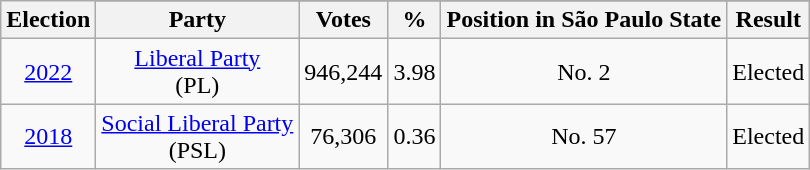<table class="wikitable" style="text-align: center;">
<tr>
<th rowspan="2">Election</th>
</tr>
<tr>
<th>Party</th>
<th>Votes</th>
<th>%</th>
<th>Position in São Paulo State</th>
<th>Result</th>
</tr>
<tr>
<td><a href='#'>2022</a></td>
<td><a href='#'>Liberal Party</a> <br>(PL)</td>
<td>946,244</td>
<td>3.98</td>
<td>No. 2</td>
<td>Elected</td>
</tr>
<tr>
<td><a href='#'>2018</a></td>
<td><a href='#'>Social Liberal Party</a> <br>(PSL)</td>
<td>76,306</td>
<td>0.36</td>
<td>No. 57</td>
<td>Elected</td>
</tr>
</table>
